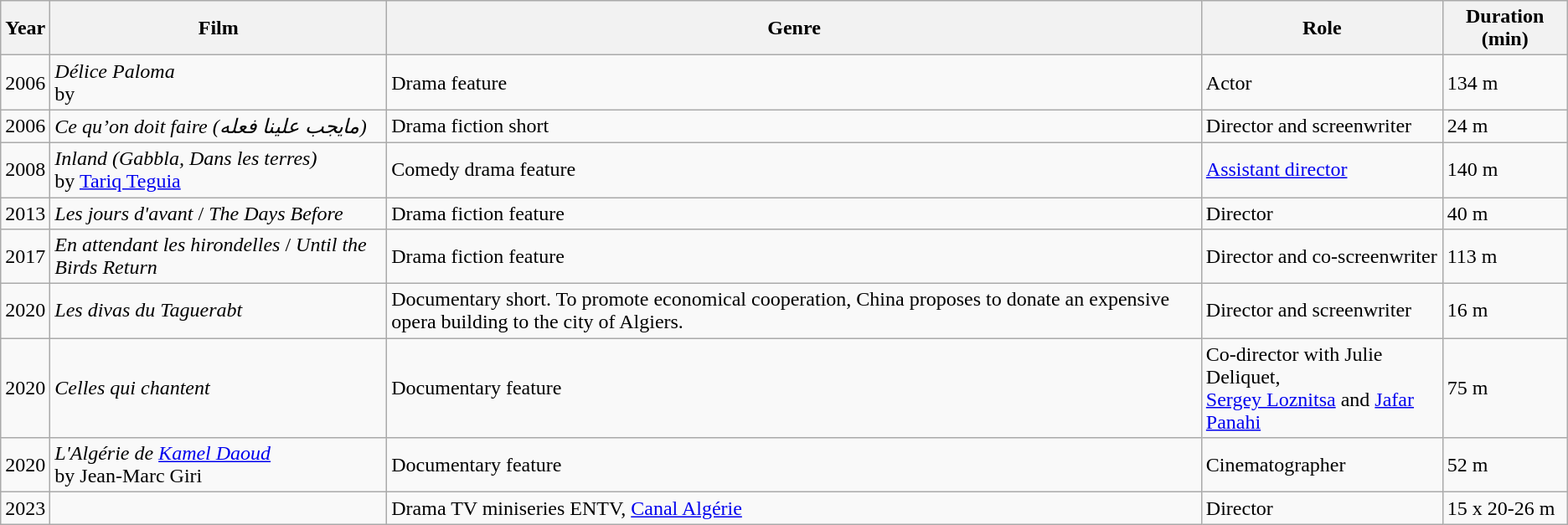<table class="wikitable">
<tr>
<th>Year</th>
<th>Film</th>
<th>Genre</th>
<th>Role</th>
<th>Duration (min)</th>
</tr>
<tr>
<td>2006</td>
<td><em>Délice Paloma</em><br>by </td>
<td>Drama feature</td>
<td>Actor</td>
<td>134 m</td>
</tr>
<tr>
<td>2006</td>
<td><em>Ce qu’on doit faire (مايجب علينا فعله)</em></td>
<td>Drama fiction short</td>
<td>Director and screenwriter</td>
<td>24 m</td>
</tr>
<tr>
<td>2008</td>
<td><em>Inland (Gabbla, Dans les terres)</em><br>by <a href='#'>Tariq Teguia</a></td>
<td>Comedy drama feature</td>
<td><a href='#'>Assistant director</a></td>
<td>140 m</td>
</tr>
<tr>
<td>2013</td>
<td><em>Les jours d'avant</em> / <em>The Days Before</em></td>
<td>Drama fiction feature</td>
<td>Director</td>
<td>40 m</td>
</tr>
<tr>
<td>2017</td>
<td><em>En attendant les hirondelles</em> / <em>Until the Birds Return</em></td>
<td>Drama fiction feature</td>
<td>Director and co-screenwriter</td>
<td>113 m</td>
</tr>
<tr>
<td>2020</td>
<td><em>Les divas du Taguerabt</em></td>
<td>Documentary short. To promote economical cooperation, China proposes to donate an expensive opera building to the city of Algiers.</td>
<td>Director and screenwriter</td>
<td>16 m</td>
</tr>
<tr>
<td>2020</td>
<td><em>Celles qui chantent</em></td>
<td>Documentary feature</td>
<td>Co-director with Julie Deliquet,<br><a href='#'>Sergey Loznitsa</a> and <a href='#'>Jafar Panahi</a></td>
<td>75 m</td>
</tr>
<tr>
<td>2020</td>
<td><em>L'Algérie de <a href='#'>Kamel Daoud</a></em><br>by Jean-Marc Giri</td>
<td>Documentary feature</td>
<td>Cinematographer</td>
<td>52 m</td>
</tr>
<tr>
<td>2023</td>
<td><em></em></td>
<td>Drama TV miniseries ENTV, <a href='#'>Canal Algérie</a></td>
<td>Director</td>
<td>15 x 20-26 m</td>
</tr>
</table>
